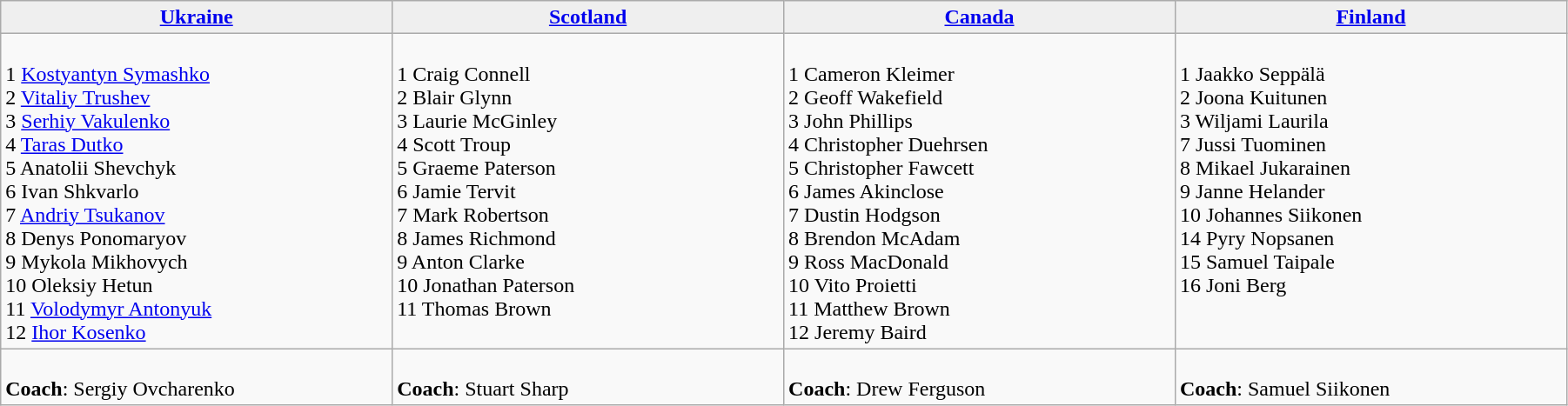<table class="wikitable mw-collapsible mw-collapsed" cellpadding=5 cellspacing=0 style="width:95%">
<tr align=center>
<td bgcolor="#efefef" width="200"><strong> <a href='#'>Ukraine</a></strong></td>
<td bgcolor="#efefef" width="200"><strong> <a href='#'>Scotland</a></strong></td>
<td bgcolor="#efefef" width="200"><strong> <a href='#'>Canada</a></strong></td>
<td bgcolor="#efefef" width="200"><strong> <a href='#'>Finland</a></strong></td>
</tr>
<tr valign=top>
<td><br>1 <a href='#'>Kostyantyn Symashko</a><br>
2 <a href='#'>Vitaliy Trushev</a><br>
3 <a href='#'>Serhiy Vakulenko</a><br>
4 <a href='#'>Taras Dutko</a><br>
5 Anatolii Shevchyk<br>
6 Ivan Shkvarlo<br>
7 <a href='#'>Andriy Tsukanov</a><br>
8 Denys Ponomaryov<br>
9 Mykola Mikhovych<br>
10 Oleksiy Hetun<br>
11 <a href='#'>Volodymyr Antonyuk</a><br>
12 <a href='#'>Ihor Kosenko</a></td>
<td><br>1 Craig Connell<br>
2 Blair Glynn<br>
3 Laurie McGinley<br>
4 Scott Troup<br>
5 Graeme Paterson<br>
6 Jamie Tervit<br>
7 Mark Robertson<br>
8 James Richmond<br>
9 Anton Clarke<br>
10 Jonathan Paterson<br>
11 Thomas Brown</td>
<td><br>1 Cameron Kleimer<br>
2 Geoff Wakefield<br>
3 John Phillips<br>
4 Christopher Duehrsen<br>
5 Christopher Fawcett<br>
6 James Akinclose<br>
7 Dustin Hodgson<br>
8 Brendon McAdam<br>
9 Ross MacDonald<br>
10 Vito Proietti <br>
11 Matthew Brown<br>
12 Jeremy Baird</td>
<td><br>1 Jaakko Seppälä<br>
2 Joona Kuitunen<br>
3 Wiljami Laurila<br>
7 Jussi Tuominen<br>
8 Mikael Jukarainen<br>
9 Janne Helander<br>
10 Johannes Siikonen<br>
14 Pyry Nopsanen<br>
15 Samuel Taipale<br>
16 Joni Berg</td>
</tr>
<tr valign=top>
<td><br><strong>Coach</strong>: Sergiy Ovcharenko</td>
<td><br><strong>Coach</strong>: Stuart Sharp</td>
<td><br><strong>Coach</strong>: Drew Ferguson</td>
<td><br><strong>Coach</strong>: Samuel Siikonen</td>
</tr>
</table>
